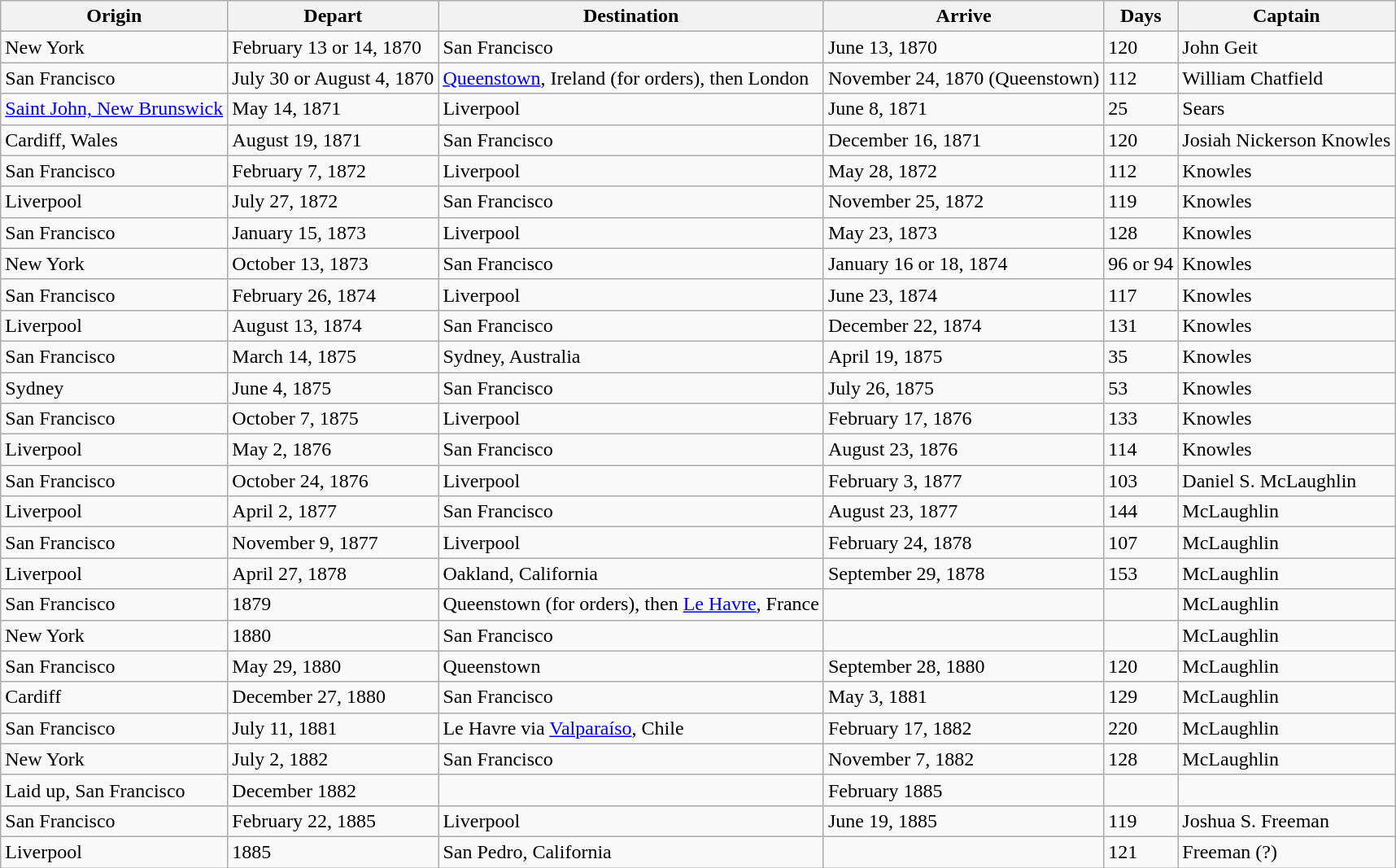<table class="wikitable">
<tr>
<th>Origin</th>
<th>Depart</th>
<th>Destination</th>
<th>Arrive</th>
<th>Days</th>
<th>Captain</th>
</tr>
<tr>
<td>New York</td>
<td>February 13 or 14, 1870</td>
<td>San Francisco</td>
<td>June 13, 1870</td>
<td>120 </td>
<td>John Geit</td>
</tr>
<tr>
<td>San Francisco</td>
<td>July 30 or August 4, 1870</td>
<td><a href='#'>Queenstown</a>, Ireland (for orders), then London</td>
<td>November 24, 1870 (Queenstown)</td>
<td>112</td>
<td>William Chatfield</td>
</tr>
<tr>
<td><a href='#'>Saint John, New Brunswick</a></td>
<td>May 14, 1871</td>
<td>Liverpool</td>
<td>June 8, 1871</td>
<td>25</td>
<td>Sears</td>
</tr>
<tr>
<td>Cardiff, Wales</td>
<td>August 19, 1871</td>
<td>San Francisco</td>
<td>December 16, 1871</td>
<td>120</td>
<td>Josiah Nickerson Knowles</td>
</tr>
<tr>
<td>San Francisco</td>
<td>February 7, 1872</td>
<td>Liverpool</td>
<td>May 28, 1872</td>
<td>112</td>
<td>Knowles</td>
</tr>
<tr>
<td>Liverpool</td>
<td>July 27, 1872</td>
<td>San Francisco</td>
<td>November 25, 1872</td>
<td>119</td>
<td>Knowles</td>
</tr>
<tr>
<td>San Francisco</td>
<td>January 15, 1873</td>
<td>Liverpool</td>
<td>May 23, 1873</td>
<td>128</td>
<td>Knowles</td>
</tr>
<tr>
<td>New York</td>
<td>October 13, 1873</td>
<td>San Francisco</td>
<td>January 16 or 18, 1874</td>
<td>96 or 94</td>
<td>Knowles</td>
</tr>
<tr>
<td>San Francisco</td>
<td>February 26, 1874</td>
<td>Liverpool</td>
<td>June 23, 1874</td>
<td>117</td>
<td>Knowles</td>
</tr>
<tr>
<td>Liverpool</td>
<td>August 13, 1874</td>
<td>San Francisco</td>
<td>December 22, 1874</td>
<td>131</td>
<td>Knowles</td>
</tr>
<tr>
<td>San Francisco</td>
<td>March 14, 1875</td>
<td>Sydney, Australia</td>
<td>April 19, 1875</td>
<td>35</td>
<td>Knowles</td>
</tr>
<tr>
<td>Sydney</td>
<td>June 4, 1875</td>
<td>San Francisco</td>
<td>July 26, 1875</td>
<td>53</td>
<td>Knowles</td>
</tr>
<tr>
<td>San Francisco</td>
<td>October 7, 1875</td>
<td>Liverpool</td>
<td>February 17, 1876</td>
<td>133</td>
<td>Knowles</td>
</tr>
<tr>
<td>Liverpool</td>
<td>May 2, 1876</td>
<td>San Francisco</td>
<td>August 23, 1876</td>
<td>114</td>
<td>Knowles</td>
</tr>
<tr>
<td>San Francisco</td>
<td>October 24, 1876</td>
<td>Liverpool</td>
<td>February 3, 1877</td>
<td>103</td>
<td>Daniel S. McLaughlin</td>
</tr>
<tr>
<td>Liverpool</td>
<td>April 2, 1877</td>
<td>San Francisco</td>
<td>August 23, 1877</td>
<td>144</td>
<td>McLaughlin</td>
</tr>
<tr>
<td>San Francisco</td>
<td>November 9, 1877</td>
<td>Liverpool</td>
<td>February 24, 1878</td>
<td>107</td>
<td>McLaughlin</td>
</tr>
<tr>
<td>Liverpool</td>
<td>April 27, 1878</td>
<td>Oakland, California</td>
<td>September 29, 1878</td>
<td>153</td>
<td>McLaughlin</td>
</tr>
<tr>
<td>San Francisco</td>
<td>1879</td>
<td>Queenstown (for orders), then <a href='#'>Le Havre</a>, France</td>
<td></td>
<td></td>
<td>McLaughlin</td>
</tr>
<tr>
<td>New York</td>
<td>1880</td>
<td>San Francisco</td>
<td></td>
<td></td>
<td>McLaughlin</td>
</tr>
<tr>
<td>San Francisco</td>
<td>May 29, 1880</td>
<td>Queenstown</td>
<td>September 28, 1880</td>
<td>120</td>
<td>McLaughlin</td>
</tr>
<tr>
<td>Cardiff</td>
<td>December 27, 1880</td>
<td>San Francisco</td>
<td>May 3, 1881</td>
<td>129</td>
<td>McLaughlin</td>
</tr>
<tr>
<td>San Francisco</td>
<td>July 11, 1881</td>
<td>Le Havre via <a href='#'>Valparaíso</a>, Chile</td>
<td>February 17, 1882</td>
<td>220</td>
<td>McLaughlin</td>
</tr>
<tr>
<td>New York</td>
<td>July 2, 1882</td>
<td>San Francisco</td>
<td>November 7, 1882</td>
<td>128</td>
<td>McLaughlin</td>
</tr>
<tr>
<td>Laid up, San Francisco</td>
<td>December 1882</td>
<td></td>
<td>February 1885</td>
<td></td>
<td></td>
</tr>
<tr>
<td>San Francisco</td>
<td>February 22, 1885</td>
<td>Liverpool</td>
<td>June 19, 1885</td>
<td>119</td>
<td>Joshua S. Freeman</td>
</tr>
<tr>
<td>Liverpool</td>
<td>1885</td>
<td>San Pedro, California</td>
<td></td>
<td>121</td>
<td>Freeman (?)</td>
</tr>
</table>
